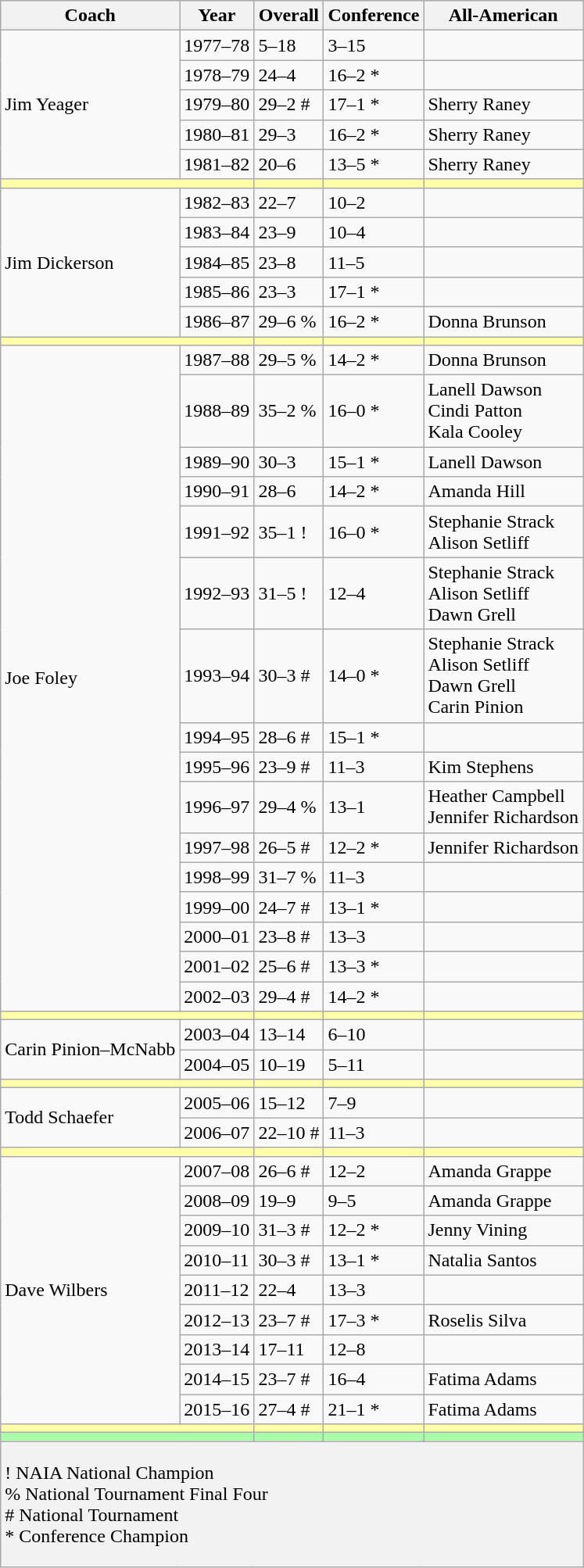<table class="wikitable">
<tr>
<th>Coach</th>
<th>Year</th>
<th>Overall</th>
<th>Conference</th>
<th>All-American</th>
</tr>
<tr>
<td rowspan=5>Jim Yeager</td>
<td>1977–78</td>
<td>5–18</td>
<td>3–15</td>
<td></td>
</tr>
<tr>
<td>1978–79</td>
<td>24–4</td>
<td>16–2 *</td>
<td></td>
</tr>
<tr>
<td>1979–80</td>
<td>29–2 #</td>
<td>17–1 *</td>
<td>Sherry Raney</td>
</tr>
<tr>
<td>1980–81</td>
<td>29–3</td>
<td>16–2 *</td>
<td>Sherry Raney</td>
</tr>
<tr>
<td>1981–82</td>
<td>20–6</td>
<td>13–5 *</td>
<td>Sherry Raney</td>
</tr>
<tr bgcolor=#ffffa9>
<td colspan=2><strong></strong></td>
<td><strong></strong></td>
<td><strong></strong></td>
<td></td>
</tr>
<tr>
<td rowspan=5>Jim Dickerson</td>
<td>1982–83</td>
<td>22–7</td>
<td>10–2</td>
<td></td>
</tr>
<tr>
<td>1983–84</td>
<td>23–9</td>
<td>10–4</td>
<td></td>
</tr>
<tr>
<td>1984–85</td>
<td>23–8</td>
<td>11–5</td>
<td></td>
</tr>
<tr>
<td>1985–86</td>
<td>23–3</td>
<td>17–1 *</td>
<td></td>
</tr>
<tr>
<td>1986–87</td>
<td>29–6 %</td>
<td>16–2 *</td>
<td>Donna Brunson</td>
</tr>
<tr bgcolor=#ffffa9>
<td colspan=2><strong></strong></td>
<td><strong></strong></td>
<td><strong></strong></td>
<td></td>
</tr>
<tr>
<td rowspan=16>Joe Foley</td>
<td>1987–88</td>
<td>29–5 %</td>
<td>14–2 *</td>
<td>Donna Brunson</td>
</tr>
<tr>
<td>1988–89</td>
<td>35–2 %</td>
<td>16–0 *</td>
<td>Lanell Dawson<br>Cindi Patton<br>Kala Cooley</td>
</tr>
<tr>
<td>1989–90</td>
<td>30–3</td>
<td>15–1 *</td>
<td>Lanell Dawson</td>
</tr>
<tr>
<td>1990–91</td>
<td>28–6</td>
<td>14–2 *</td>
<td>Amanda Hill</td>
</tr>
<tr>
<td>1991–92</td>
<td>35–1 !</td>
<td>16–0 *</td>
<td>Stephanie Strack<br>Alison Setliff</td>
</tr>
<tr>
<td>1992–93</td>
<td>31–5 !</td>
<td>12–4</td>
<td>Stephanie Strack<br>Alison Setliff<br>Dawn Grell</td>
</tr>
<tr>
<td>1993–94</td>
<td>30–3 #</td>
<td>14–0 *</td>
<td>Stephanie Strack<br>Alison Setliff<br>Dawn Grell<br>Carin Pinion</td>
</tr>
<tr>
<td>1994–95</td>
<td>28–6 #</td>
<td>15–1 *</td>
<td></td>
</tr>
<tr>
<td>1995–96</td>
<td>23–9 #</td>
<td>11–3</td>
<td>Kim Stephens</td>
</tr>
<tr>
<td>1996–97</td>
<td>29–4 %</td>
<td>13–1</td>
<td>Heather Campbell<br>Jennifer Richardson</td>
</tr>
<tr>
<td>1997–98</td>
<td>26–5 #</td>
<td>12–2 *</td>
<td>Jennifer Richardson</td>
</tr>
<tr>
<td>1998–99</td>
<td>31–7 %</td>
<td>11–3</td>
<td></td>
</tr>
<tr>
<td>1999–00</td>
<td>24–7 #</td>
<td>13–1 *</td>
<td></td>
</tr>
<tr>
<td>2000–01</td>
<td>23–8 #</td>
<td>13–3</td>
<td></td>
</tr>
<tr>
<td>2001–02</td>
<td>25–6 #</td>
<td>13–3 *</td>
<td></td>
</tr>
<tr>
<td>2002–03</td>
<td>29–4 #</td>
<td>14–2 *</td>
<td></td>
</tr>
<tr bgcolor=#ffffa9>
<td colspan=2><strong></strong></td>
<td><strong></strong></td>
<td><strong></strong></td>
<td></td>
</tr>
<tr>
<td rowspan=2>Carin Pinion–McNabb</td>
<td>2003–04</td>
<td>13–14</td>
<td>6–10</td>
<td></td>
</tr>
<tr>
<td>2004–05</td>
<td>10–19</td>
<td>5–11</td>
<td></td>
</tr>
<tr bgcolor=#ffffa9>
<td colspan=2><strong></strong></td>
<td><strong></strong></td>
<td><strong></strong></td>
<td></td>
</tr>
<tr>
<td rowspan=2>Todd Schaefer</td>
<td>2005–06</td>
<td>15–12</td>
<td>7–9</td>
<td></td>
</tr>
<tr>
<td>2006–07</td>
<td>22–10 #</td>
<td>11–3</td>
<td></td>
</tr>
<tr bgcolor=#ffffa9>
<td colspan=2><strong></strong></td>
<td><strong></strong></td>
<td><strong></strong></td>
<td></td>
</tr>
<tr>
<td rowspan=9>Dave Wilbers</td>
<td>2007–08</td>
<td>26–6 #</td>
<td>12–2</td>
<td>Amanda Grappe</td>
</tr>
<tr>
<td>2008–09</td>
<td>19–9</td>
<td>9–5</td>
<td>Amanda Grappe</td>
</tr>
<tr>
<td>2009–10</td>
<td>31–3 #</td>
<td>12–2 *</td>
<td>Jenny Vining</td>
</tr>
<tr>
<td>2010–11</td>
<td>30–3 #</td>
<td>13–1 *</td>
<td>Natalia Santos</td>
</tr>
<tr>
<td>2011–12</td>
<td>22–4</td>
<td>13–3</td>
<td></td>
</tr>
<tr>
<td>2012–13</td>
<td>23–7 #</td>
<td>17–3 *</td>
<td>Roselis Silva</td>
</tr>
<tr>
<td>2013–14</td>
<td>17–11</td>
<td>12–8</td>
<td></td>
</tr>
<tr>
<td>2014–15</td>
<td>23–7 #</td>
<td>16–4</td>
<td>Fatima Adams</td>
</tr>
<tr>
<td>2015–16</td>
<td>27–4 #</td>
<td>21–1 *</td>
<td>Fatima Adams</td>
</tr>
<tr bgcolor=#ffffa9>
<td colspan=2><strong></strong></td>
<td><strong></strong></td>
<td><strong></strong></td>
<td></td>
</tr>
<tr bgcolor=#a9ffa9>
<td colspan=2></td>
<td><strong></strong></td>
<td><strong></strong></td>
<td></td>
</tr>
<tr bgcolor=#f2f2f2>
<td colspan=5 height=100>! NAIA National Champion<br>% National Tournament Final Four<br># National Tournament<br>* Conference Champion</td>
</tr>
</table>
